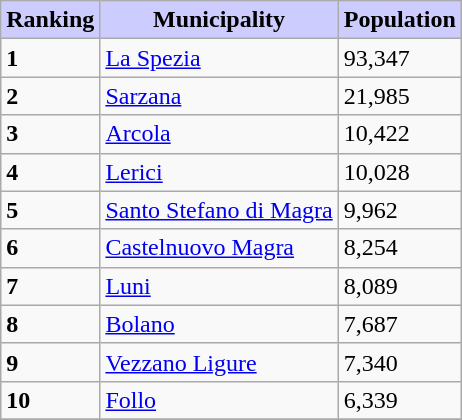<table class="wikitable">
<tr>
<th style="background:#CCCCFF">Ranking</th>
<th style="background:#CCCCFF">Municipality</th>
<th style="background:#CCCCFF">Population<br></th>
</tr>
<tr>
<td><strong>1</strong></td>
<td><a href='#'>La Spezia</a></td>
<td>93,347</td>
</tr>
<tr>
<td><strong>2</strong></td>
<td><a href='#'>Sarzana</a></td>
<td>21,985</td>
</tr>
<tr>
<td><strong>3</strong></td>
<td><a href='#'>Arcola</a></td>
<td>10,422</td>
</tr>
<tr>
<td><strong>4</strong></td>
<td><a href='#'>Lerici</a></td>
<td>10,028</td>
</tr>
<tr>
<td><strong>5</strong></td>
<td><a href='#'>Santo Stefano di Magra</a></td>
<td>9,962</td>
</tr>
<tr>
<td><strong>6</strong></td>
<td><a href='#'>Castelnuovo Magra</a></td>
<td>8,254</td>
</tr>
<tr>
<td><strong>7</strong></td>
<td><a href='#'>Luni</a></td>
<td>8,089</td>
</tr>
<tr>
<td><strong>8</strong></td>
<td><a href='#'>Bolano</a></td>
<td>7,687</td>
</tr>
<tr>
<td><strong>9</strong></td>
<td><a href='#'>Vezzano Ligure</a></td>
<td>7,340</td>
</tr>
<tr>
<td><strong>10</strong></td>
<td><a href='#'>Follo</a></td>
<td>6,339</td>
</tr>
<tr>
</tr>
</table>
